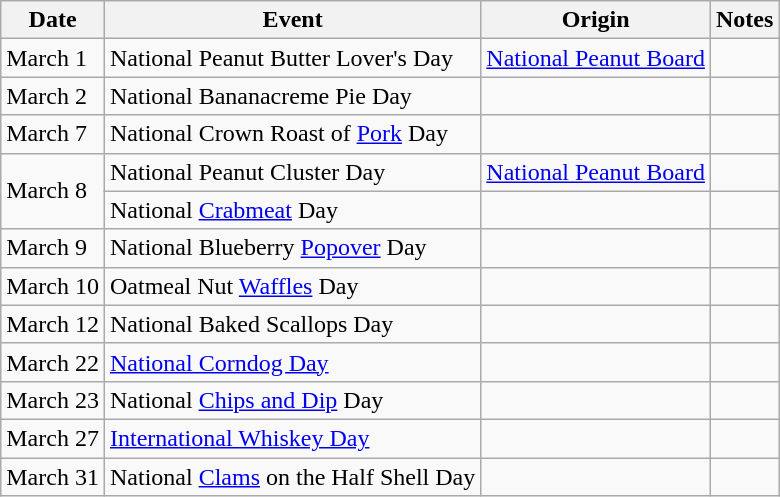<table class="wikitable sortable">
<tr>
<th>Date</th>
<th>Event</th>
<th>Origin</th>
<th>Notes</th>
</tr>
<tr>
<td>March 1</td>
<td>National Peanut Butter Lover's Day</td>
<td><a href='#'>National Peanut Board</a></td>
<td></td>
</tr>
<tr>
<td>March 2</td>
<td>National Bananacreme Pie Day</td>
<td></td>
<td></td>
</tr>
<tr>
<td>March 7</td>
<td>National Crown Roast of <a href='#'>Pork</a> Day</td>
<td></td>
<td></td>
</tr>
<tr>
<td rowspan="2">March 8</td>
<td>National Peanut Cluster Day</td>
<td><a href='#'>National Peanut Board</a></td>
<td></td>
</tr>
<tr>
<td>National <a href='#'>Crabmeat</a> Day</td>
<td></td>
<td></td>
</tr>
<tr>
<td>March 9</td>
<td>National Blueberry <a href='#'>Popover</a> Day</td>
<td></td>
<td></td>
</tr>
<tr>
<td>March 10</td>
<td>Oatmeal Nut <a href='#'>Waffles</a> Day</td>
<td></td>
<td></td>
</tr>
<tr>
<td>March 12</td>
<td>National Baked Scallops Day</td>
<td></td>
<td></td>
</tr>
<tr>
<td>March 22</td>
<td><a href='#'>National Corndog Day</a></td>
<td></td>
<td></td>
</tr>
<tr>
<td>March 23</td>
<td>National <a href='#'>Chips and Dip</a> Day</td>
<td></td>
<td></td>
</tr>
<tr>
<td>March 27</td>
<td><a href='#'>International Whiskey Day</a></td>
<td></td>
<td></td>
</tr>
<tr>
<td>March 31</td>
<td>National <a href='#'>Clams</a> on the Half Shell Day</td>
<td></td>
<td></td>
</tr>
</table>
